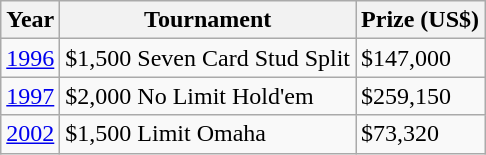<table class="wikitable">
<tr>
<th>Year</th>
<th>Tournament</th>
<th>Prize (US$)</th>
</tr>
<tr>
<td><a href='#'>1996</a></td>
<td>$1,500 Seven Card Stud Split</td>
<td>$147,000</td>
</tr>
<tr>
<td><a href='#'>1997</a></td>
<td>$2,000 No Limit Hold'em</td>
<td>$259,150</td>
</tr>
<tr>
<td><a href='#'>2002</a></td>
<td>$1,500 Limit Omaha</td>
<td>$73,320</td>
</tr>
</table>
